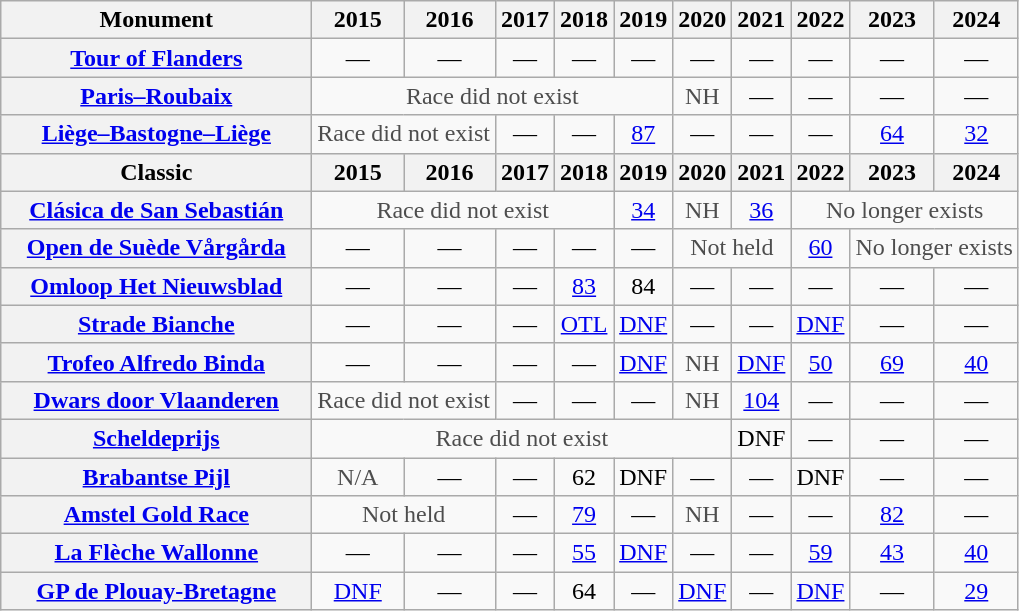<table class="wikitable plainrowheaders">
<tr>
<th>Monument</th>
<th>2015</th>
<th>2016</th>
<th>2017</th>
<th>2018</th>
<th>2019</th>
<th>2020</th>
<th>2021</th>
<th>2022</th>
<th>2023</th>
<th>2024</th>
</tr>
<tr style="text-align:center;">
<th scope="row" width=200px><a href='#'>Tour of Flanders</a></th>
<td>—</td>
<td>—</td>
<td>—</td>
<td>—</td>
<td>—</td>
<td>—</td>
<td>—</td>
<td>—</td>
<td>—</td>
<td>—</td>
</tr>
<tr style="text-align:center;">
<th scope="row"><a href='#'>Paris–Roubaix</a></th>
<td style="color:#4d4d4d;" colspan=5>Race did not exist</td>
<td style="color:#4d4d4d;">NH</td>
<td>—</td>
<td>—</td>
<td>—</td>
<td>—</td>
</tr>
<tr style="text-align:center;">
<th scope="row"><a href='#'>Liège–Bastogne–Liège</a></th>
<td style="color:#4d4d4d;" colspan=2>Race did not exist</td>
<td>—</td>
<td>—</td>
<td><a href='#'>87</a></td>
<td>—</td>
<td>—</td>
<td>—</td>
<td><a href='#'>64</a></td>
<td><a href='#'>32</a></td>
</tr>
<tr>
<th>Classic</th>
<th>2015</th>
<th>2016</th>
<th>2017</th>
<th>2018</th>
<th>2019</th>
<th>2020</th>
<th>2021</th>
<th>2022</th>
<th>2023</th>
<th>2024</th>
</tr>
<tr style="text-align:center;">
<th scope="row"><a href='#'>Clásica de San Sebastián</a></th>
<td style="color:#4d4d4d;" colspan=4>Race did not exist</td>
<td><a href='#'>34</a></td>
<td style="color:#4d4d4d;">NH</td>
<td><a href='#'>36</a></td>
<td style="color:#4d4d4d;" colspan=3>No longer exists</td>
</tr>
<tr style="text-align:center;">
<th scope="row"><a href='#'>Open de Suède Vårgårda</a></th>
<td>—</td>
<td>—</td>
<td>—</td>
<td>—</td>
<td>—</td>
<td style="color:#4d4d4d;" colspan=2>Not held</td>
<td><a href='#'>60</a></td>
<td style="color:#4d4d4d;" colspan=2>No longer exists</td>
</tr>
<tr style="text-align:center;">
<th scope="row"><a href='#'>Omloop Het Nieuwsblad</a></th>
<td>—</td>
<td>—</td>
<td>—</td>
<td><a href='#'>83</a></td>
<td>84</td>
<td>—</td>
<td>—</td>
<td>—</td>
<td>—</td>
<td>—</td>
</tr>
<tr style="text-align:center;">
<th scope="row"><a href='#'>Strade Bianche</a></th>
<td>—</td>
<td>—</td>
<td>—</td>
<td><a href='#'>OTL</a></td>
<td><a href='#'>DNF</a></td>
<td>—</td>
<td>—</td>
<td><a href='#'>DNF</a></td>
<td>—</td>
<td>—</td>
</tr>
<tr style="text-align:center;">
<th scope="row"><a href='#'>Trofeo Alfredo Binda</a></th>
<td>—</td>
<td>—</td>
<td>—</td>
<td>—</td>
<td><a href='#'>DNF</a></td>
<td style="color:#4d4d4d;">NH</td>
<td><a href='#'>DNF</a></td>
<td><a href='#'>50</a></td>
<td><a href='#'>69</a></td>
<td><a href='#'>40</a></td>
</tr>
<tr style="text-align:center;">
<th scope="row"><a href='#'>Dwars door Vlaanderen</a></th>
<td style="color:#4d4d4d;" colspan=2>Race did not exist</td>
<td>—</td>
<td>—</td>
<td>—</td>
<td style="color:#4d4d4d;">NH</td>
<td><a href='#'>104</a></td>
<td>—</td>
<td>—</td>
<td>—</td>
</tr>
<tr style="text-align:center;">
<th scope="row"><a href='#'>Scheldeprijs</a></th>
<td style="color:#4d4d4d;" colspan=6>Race did not exist</td>
<td>DNF</td>
<td>—</td>
<td>—</td>
<td>—</td>
</tr>
<tr style="text-align:center;">
<th scope="row"><a href='#'>Brabantse Pijl</a></th>
<td style="color:#4d4d4d;">N/A</td>
<td>—</td>
<td>—</td>
<td>62</td>
<td>DNF</td>
<td>—</td>
<td>—</td>
<td>DNF</td>
<td>—</td>
<td>—</td>
</tr>
<tr style="text-align:center;">
<th scope="row"><a href='#'>Amstel Gold Race</a></th>
<td style="color:#4d4d4d;" colspan=2>Not held</td>
<td>—</td>
<td><a href='#'>79</a></td>
<td>—</td>
<td style="color:#4d4d4d;">NH</td>
<td>—</td>
<td>—</td>
<td><a href='#'>82</a></td>
<td>—</td>
</tr>
<tr style="text-align:center;">
<th scope="row"><a href='#'>La Flèche Wallonne</a></th>
<td>—</td>
<td>—</td>
<td>—</td>
<td><a href='#'>55</a></td>
<td><a href='#'>DNF</a></td>
<td>—</td>
<td>—</td>
<td><a href='#'>59</a></td>
<td><a href='#'>43</a></td>
<td><a href='#'>40</a></td>
</tr>
<tr style="text-align:center;">
<th scope="row"><a href='#'>GP de Plouay-Bretagne</a></th>
<td><a href='#'>DNF</a></td>
<td>—</td>
<td>—</td>
<td>64</td>
<td>—</td>
<td><a href='#'>DNF</a></td>
<td>—</td>
<td><a href='#'>DNF</a></td>
<td>—</td>
<td><a href='#'>29</a></td>
</tr>
</table>
